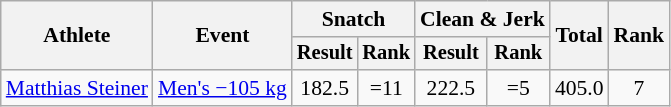<table class="wikitable" style="font-size:90%">
<tr>
<th rowspan="2">Athlete</th>
<th rowspan="2">Event</th>
<th colspan="2">Snatch</th>
<th colspan="2">Clean & Jerk</th>
<th rowspan="2">Total</th>
<th rowspan="2">Rank</th>
</tr>
<tr style="font-size:95%">
<th>Result</th>
<th>Rank</th>
<th>Result</th>
<th>Rank</th>
</tr>
<tr align=center>
<td align=left><a href='#'>Matthias Steiner</a></td>
<td align=left><a href='#'>Men's −105 kg</a></td>
<td>182.5</td>
<td>=11</td>
<td>222.5</td>
<td>=5</td>
<td>405.0</td>
<td>7</td>
</tr>
</table>
